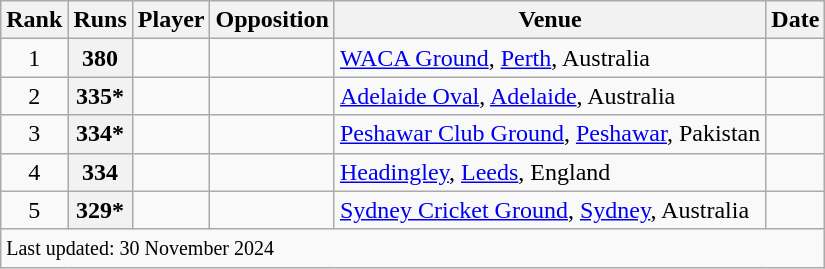<table class="wikitable plainrowheaders sortable">
<tr>
<th scope=col>Rank</th>
<th scope=col>Runs</th>
<th scope=col>Player</th>
<th scope=col>Opposition</th>
<th scope=col>Venue</th>
<th scope=col>Date</th>
</tr>
<tr>
<td align=center>1</td>
<th scope=row style=text-align:center;>380</th>
<td></td>
<td></td>
<td><a href='#'>WACA Ground</a>, <a href='#'>Perth</a>, Australia</td>
<td><a href='#'></a></td>
</tr>
<tr>
<td align=center>2</td>
<th scope=row style=text-align:center;>335*</th>
<td></td>
<td></td>
<td><a href='#'>Adelaide Oval</a>, <a href='#'>Adelaide</a>, Australia</td>
<td><a href='#'></a></td>
</tr>
<tr>
<td align=center>3</td>
<th scope=row style=text-align:center;>334*</th>
<td></td>
<td></td>
<td><a href='#'>Peshawar Club Ground</a>, <a href='#'>Peshawar</a>, Pakistan</td>
<td><a href='#'></a></td>
</tr>
<tr>
<td align=center>4</td>
<th scope=row style=text-align:center;>334</th>
<td></td>
<td></td>
<td><a href='#'>Headingley</a>, <a href='#'>Leeds</a>, England</td>
<td><a href='#'></a></td>
</tr>
<tr>
<td align=center>5</td>
<th scope=row style=text-align:center;>329*</th>
<td></td>
<td></td>
<td><a href='#'>Sydney Cricket Ground</a>, <a href='#'>Sydney</a>, Australia</td>
<td><a href='#'></a></td>
</tr>
<tr class=sortbottom>
<td colspan=6><small>Last updated: 30 November 2024</small></td>
</tr>
</table>
